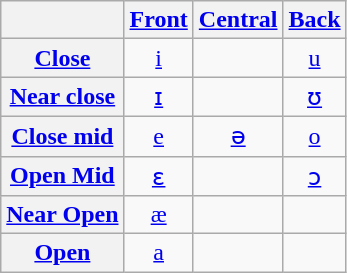<table class="wikitable" style="text-align:center;">
<tr>
<th></th>
<th><a href='#'>Front</a></th>
<th><a href='#'>Central</a></th>
<th><a href='#'>Back</a></th>
</tr>
<tr>
<th><a href='#'>Close</a></th>
<td><a href='#'>i</a></td>
<td></td>
<td><a href='#'>u</a></td>
</tr>
<tr>
<th><a href='#'>Near close</a></th>
<td><a href='#'>ɪ</a></td>
<td></td>
<td><a href='#'>ʊ</a></td>
</tr>
<tr>
<th><a href='#'>Close mid</a></th>
<td><a href='#'>e</a></td>
<td><a href='#'>ə</a></td>
<td><a href='#'>o</a></td>
</tr>
<tr>
<th><a href='#'>Open Mid</a></th>
<td><a href='#'>ɛ</a></td>
<td></td>
<td><a href='#'>ɔ</a></td>
</tr>
<tr>
<th><a href='#'>Near Open</a></th>
<td><a href='#'>æ</a></td>
<td></td>
<td></td>
</tr>
<tr>
<th><a href='#'>Open</a></th>
<td><a href='#'>a</a></td>
<td></td>
<td></td>
</tr>
</table>
